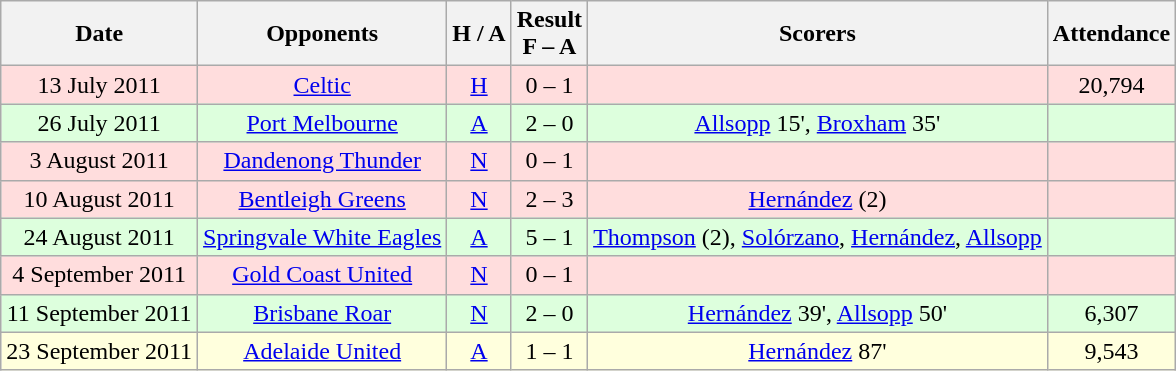<table class="wikitable" style="text-align:center">
<tr>
<th>Date</th>
<th>Opponents</th>
<th>H / A</th>
<th>Result<br>F – A</th>
<th>Scorers</th>
<th>Attendance</th>
</tr>
<tr bgcolor="#ffdddd">
<td>13 July 2011</td>
<td><a href='#'>Celtic</a></td>
<td><a href='#'>H</a></td>
<td http://www.melbournevictory.com.au/default.aspx?s=aleague_newsdisplay&id=40319>0 – 1</td>
<td></td>
<td>20,794</td>
</tr>
<tr bgcolor="#ddffdd">
<td>26 July 2011</td>
<td><a href='#'>Port Melbourne</a></td>
<td><a href='#'>A</a></td>
<td http://www.melbournevictory.com.au/default.aspx?s=newsdisplay&id=40431>2 – 0</td>
<td><a href='#'>Allsopp</a> 15', <a href='#'>Broxham</a> 35'</td>
<td></td>
</tr>
<tr bgcolor="#ffdddd">
<td>3 August 2011</td>
<td><a href='#'>Dandenong Thunder</a></td>
<td><a href='#'>N</a></td>
<td http://www.melbournevictory.com.au/default.aspx?s=newsdisplay&id=40497>0 – 1</td>
<td></td>
<td></td>
</tr>
<tr bgcolor="#ffdddd">
<td>10 August 2011</td>
<td><a href='#'>Bentleigh Greens</a></td>
<td><a href='#'>N</a></td>
<td http://www.melbournevictory.com.au/default.aspx?s=newsdisplay&id=40573>2 – 3</td>
<td><a href='#'>Hernández</a> (2)</td>
<td></td>
</tr>
<tr bgcolor="#ddffdd">
<td>24 August 2011</td>
<td><a href='#'>Springvale White Eagles</a></td>
<td><a href='#'>A</a></td>
<td http://www.melbournevictory.com.au/default.aspx?s=newsdisplay&id=40720>5 – 1</td>
<td><a href='#'>Thompson</a> (2), <a href='#'>Solórzano</a>, <a href='#'>Hernández</a>, <a href='#'>Allsopp</a></td>
<td></td>
</tr>
<tr bgcolor="#ffdddd">
<td>4 September 2011</td>
<td><a href='#'>Gold Coast United</a></td>
<td><a href='#'>N</a></td>
<td http://www.melbournevictory.com.au/default.aspx?s=newsdisplay&id=40815>0 – 1</td>
<td></td>
<td></td>
</tr>
<tr bgcolor="#ddffdd">
<td>11 September 2011</td>
<td><a href='#'>Brisbane Roar</a></td>
<td><a href='#'>N</a></td>
<td http://www.melbournevictory.com.au/default.aspx?s=newsdisplay&id=40905>2 – 0</td>
<td><a href='#'>Hernández</a> 39', <a href='#'>Allsopp</a> 50'</td>
<td>6,307</td>
</tr>
<tr bgcolor="#ffffdd">
<td>23 September 2011</td>
<td><a href='#'>Adelaide United</a></td>
<td><a href='#'>A</a></td>
<td http://www.melbournevictory.com.au/default.aspx?s=newsdisplay&id=41094>1 – 1</td>
<td><a href='#'>Hernández</a> 87'</td>
<td>9,543</td>
</tr>
</table>
